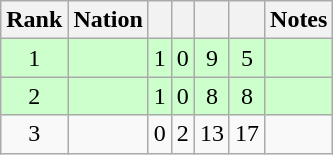<table class="wikitable sortable" style="text-align: center;">
<tr>
<th>Rank</th>
<th>Nation</th>
<th></th>
<th></th>
<th></th>
<th></th>
<th>Notes</th>
</tr>
<tr style="background:#cfc;">
<td>1</td>
<td align=left></td>
<td>1</td>
<td>0</td>
<td>9</td>
<td>5</td>
<td></td>
</tr>
<tr style="background:#cfc;">
<td>2</td>
<td align=left></td>
<td>1</td>
<td>0</td>
<td>8</td>
<td>8</td>
<td></td>
</tr>
<tr>
<td>3</td>
<td align=left></td>
<td>0</td>
<td>2</td>
<td>13</td>
<td>17</td>
<td></td>
</tr>
</table>
